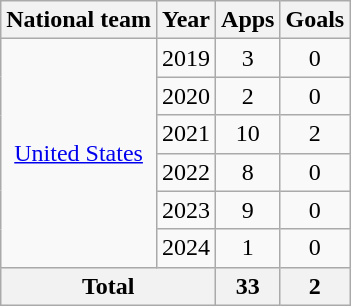<table class="wikitable" style="text-align:center">
<tr>
<th>National team</th>
<th>Year</th>
<th>Apps</th>
<th>Goals</th>
</tr>
<tr>
<td rowspan="6"><a href='#'>United States</a></td>
<td>2019</td>
<td>3</td>
<td>0</td>
</tr>
<tr>
<td>2020</td>
<td>2</td>
<td>0</td>
</tr>
<tr>
<td>2021</td>
<td>10</td>
<td>2</td>
</tr>
<tr>
<td>2022</td>
<td>8</td>
<td>0</td>
</tr>
<tr>
<td>2023</td>
<td>9</td>
<td>0</td>
</tr>
<tr>
<td>2024</td>
<td>1</td>
<td>0</td>
</tr>
<tr>
<th colspan="2">Total</th>
<th>33</th>
<th>2</th>
</tr>
</table>
